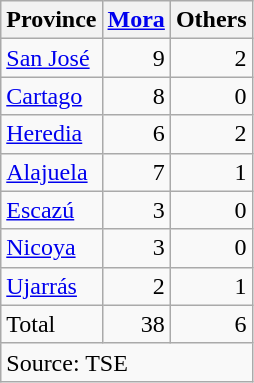<table class=wikitable style=text-align:right>
<tr>
<th>Province</th>
<th><a href='#'>Mora</a></th>
<th>Others</th>
</tr>
<tr>
<td align=left><a href='#'>San José</a></td>
<td>9</td>
<td>2</td>
</tr>
<tr>
<td align=left><a href='#'>Cartago</a></td>
<td>8</td>
<td>0</td>
</tr>
<tr>
<td align=left><a href='#'>Heredia</a></td>
<td>6</td>
<td>2</td>
</tr>
<tr>
<td align=left><a href='#'>Alajuela</a></td>
<td>7</td>
<td>1</td>
</tr>
<tr>
<td align=left><a href='#'>Escazú</a></td>
<td>3</td>
<td>0</td>
</tr>
<tr>
<td align=left><a href='#'>Nicoya</a></td>
<td>3</td>
<td>0</td>
</tr>
<tr>
<td align=left><a href='#'>Ujarrás</a></td>
<td>2</td>
<td>1</td>
</tr>
<tr>
<td align=left>Total</td>
<td>38</td>
<td>6</td>
</tr>
<tr>
<td align=left colspan=3>Source: TSE</td>
</tr>
</table>
